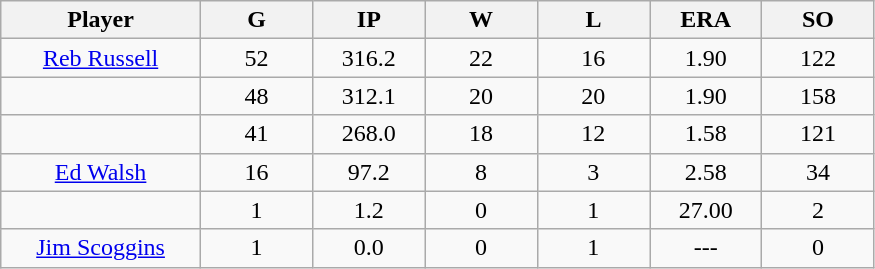<table class="wikitable sortable">
<tr>
<th bgcolor="#DDDDFF" width="16%">Player</th>
<th bgcolor="#DDDDFF" width="9%">G</th>
<th bgcolor="#DDDDFF" width="9%">IP</th>
<th bgcolor="#DDDDFF" width="9%">W</th>
<th bgcolor="#DDDDFF" width="9%">L</th>
<th bgcolor="#DDDDFF" width="9%">ERA</th>
<th bgcolor="#DDDDFF" width="9%">SO</th>
</tr>
<tr align="center">
<td><a href='#'>Reb Russell</a></td>
<td>52</td>
<td>316.2</td>
<td>22</td>
<td>16</td>
<td>1.90</td>
<td>122</td>
</tr>
<tr align=center>
<td></td>
<td>48</td>
<td>312.1</td>
<td>20</td>
<td>20</td>
<td>1.90</td>
<td>158</td>
</tr>
<tr align="center">
<td></td>
<td>41</td>
<td>268.0</td>
<td>18</td>
<td>12</td>
<td>1.58</td>
<td>121</td>
</tr>
<tr align="center">
<td><a href='#'>Ed Walsh</a></td>
<td>16</td>
<td>97.2</td>
<td>8</td>
<td>3</td>
<td>2.58</td>
<td>34</td>
</tr>
<tr align=center>
<td></td>
<td>1</td>
<td>1.2</td>
<td>0</td>
<td>1</td>
<td>27.00</td>
<td>2</td>
</tr>
<tr align=center>
<td><a href='#'>Jim Scoggins</a></td>
<td>1</td>
<td>0.0</td>
<td>0</td>
<td>1</td>
<td>---</td>
<td>0</td>
</tr>
</table>
